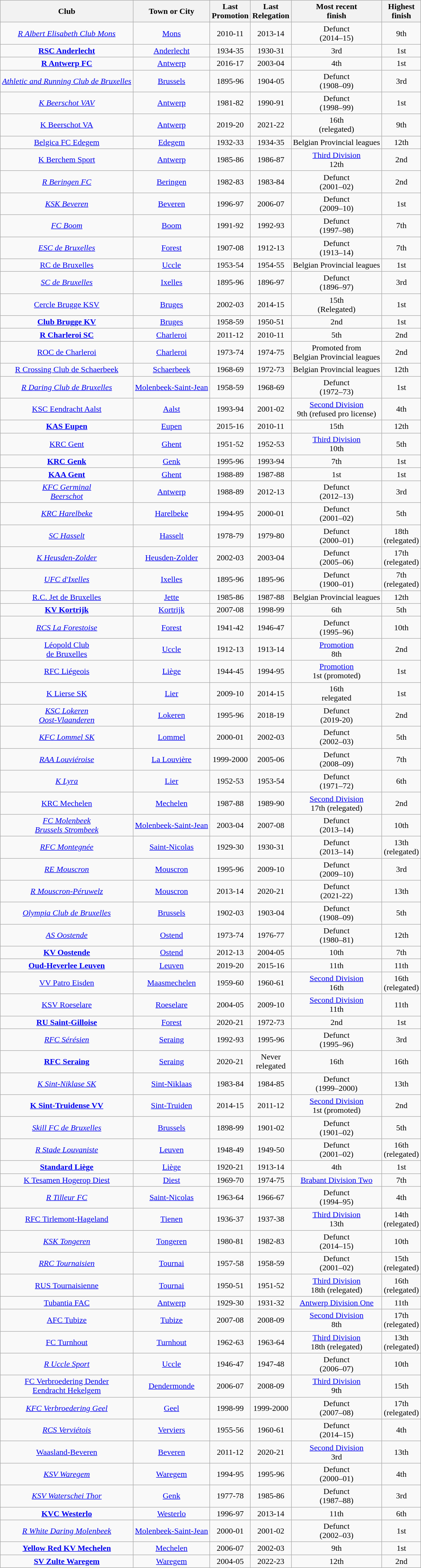<table class="wikitable sortable" style="text-align:center">
<tr>
<th>Club</th>
<th>Town or City</th>
<th>Last<br>Promotion</th>
<th>Last<br>Relegation</th>
<th>Most recent<br>finish</th>
<th>Highest<br>finish</th>
</tr>
<tr>
<td><em><a href='#'>R Albert Elisabeth Club Mons</a></em></td>
<td><a href='#'>Mons</a></td>
<td>2010-11</td>
<td>2013-14</td>
<td>Defunct <br> (2014–15)</td>
<td>9th</td>
</tr>
<tr>
<td><strong><a href='#'>RSC Anderlecht</a></strong></td>
<td><a href='#'>Anderlecht</a></td>
<td>1934-35</td>
<td>1930-31</td>
<td>3rd</td>
<td>1st</td>
</tr>
<tr>
<td><strong><a href='#'>R Antwerp FC</a></strong></td>
<td><a href='#'>Antwerp</a></td>
<td>2016-17</td>
<td>2003-04</td>
<td>4th</td>
<td>1st</td>
</tr>
<tr>
<td><em><a href='#'>Athletic and Running Club de Bruxelles</a></em></td>
<td><a href='#'>Brussels</a></td>
<td>1895-96</td>
<td>1904-05</td>
<td>Defunct <br> (1908–09)</td>
<td>3rd</td>
</tr>
<tr>
<td><em><a href='#'>K Beerschot VAV</a></em></td>
<td><a href='#'>Antwerp</a></td>
<td>1981-82</td>
<td>1990-91</td>
<td>Defunct <br> (1998–99)</td>
<td>1st</td>
</tr>
<tr>
<td><a href='#'>K Beerschot VA</a></td>
<td><a href='#'>Antwerp</a></td>
<td>2019-20</td>
<td>2021-22</td>
<td>16th <br> (relegated)</td>
<td>9th</td>
</tr>
<tr>
<td><a href='#'>Belgica FC Edegem</a></td>
<td><a href='#'>Edegem</a></td>
<td>1932-33</td>
<td>1934-35</td>
<td>Belgian Provincial leagues</td>
<td>12th</td>
</tr>
<tr>
<td><a href='#'>K Berchem Sport</a></td>
<td><a href='#'>Antwerp</a></td>
<td>1985-86</td>
<td>1986-87</td>
<td><a href='#'>Third Division</a> <br> 12th</td>
<td>2nd</td>
</tr>
<tr>
<td><em><a href='#'>R Beringen FC</a></em></td>
<td><a href='#'>Beringen</a></td>
<td>1982-83</td>
<td>1983-84</td>
<td>Defunct <br> (2001–02)</td>
<td>2nd</td>
</tr>
<tr>
<td><em><a href='#'>KSK Beveren</a></em></td>
<td><a href='#'>Beveren</a></td>
<td>1996-97</td>
<td>2006-07</td>
<td>Defunct <br> (2009–10)</td>
<td>1st</td>
</tr>
<tr>
<td><em><a href='#'>FC Boom</a></em></td>
<td><a href='#'>Boom</a></td>
<td>1991-92</td>
<td>1992-93</td>
<td>Defunct <br> (1997–98)</td>
<td>7th</td>
</tr>
<tr>
<td><em><a href='#'>ESC de Bruxelles</a></em></td>
<td><a href='#'>Forest</a></td>
<td>1907-08</td>
<td>1912-13</td>
<td>Defunct <br> (1913–14)</td>
<td>7th</td>
</tr>
<tr>
<td><a href='#'>RC de Bruxelles</a></td>
<td><a href='#'>Uccle</a></td>
<td>1953-54</td>
<td>1954-55</td>
<td>Belgian Provincial leagues</td>
<td>1st</td>
</tr>
<tr>
<td><em><a href='#'>SC de Bruxelles</a></em></td>
<td><a href='#'>Ixelles</a></td>
<td>1895-96</td>
<td>1896-97</td>
<td>Defunct <br> (1896–97)</td>
<td>3rd</td>
</tr>
<tr>
<td><a href='#'>Cercle Brugge KSV</a></td>
<td><a href='#'>Bruges</a></td>
<td>2002-03</td>
<td>2014-15</td>
<td>15th <br> (Relegated)</td>
<td>1st</td>
</tr>
<tr>
<td><strong><a href='#'>Club Brugge KV</a></strong></td>
<td><a href='#'>Bruges</a></td>
<td>1958-59</td>
<td>1950-51</td>
<td>2nd</td>
<td>1st</td>
</tr>
<tr>
<td><strong><a href='#'>R Charleroi SC</a></strong></td>
<td><a href='#'>Charleroi</a></td>
<td>2011-12</td>
<td>2010-11</td>
<td>5th</td>
<td>2nd</td>
</tr>
<tr>
<td><a href='#'>ROC de Charleroi</a></td>
<td><a href='#'>Charleroi</a></td>
<td>1973-74</td>
<td>1974-75</td>
<td>Promoted from <br> Belgian Provincial leagues</td>
<td>2nd</td>
</tr>
<tr>
<td><a href='#'>R Crossing Club de Schaerbeek</a></td>
<td><a href='#'>Schaerbeek</a></td>
<td>1968-69</td>
<td>1972-73</td>
<td>Belgian Provincial leagues</td>
<td>12th</td>
</tr>
<tr>
<td><em><a href='#'>R Daring Club de Bruxelles</a></em></td>
<td><a href='#'>Molenbeek-Saint-Jean</a></td>
<td>1958-59</td>
<td>1968-69</td>
<td>Defunct <br> (1972–73)</td>
<td>1st</td>
</tr>
<tr>
<td><a href='#'>KSC Eendracht Aalst</a></td>
<td><a href='#'>Aalst</a></td>
<td>1993-94</td>
<td>2001-02</td>
<td><a href='#'>Second Division</a> <br> 9th (refused pro license)</td>
<td>4th</td>
</tr>
<tr>
<td><strong><a href='#'>KAS Eupen</a></strong></td>
<td><a href='#'>Eupen</a></td>
<td>2015-16</td>
<td>2010-11</td>
<td>15th</td>
<td>12th</td>
</tr>
<tr>
<td><a href='#'>KRC Gent</a></td>
<td><a href='#'>Ghent</a></td>
<td>1951-52</td>
<td>1952-53</td>
<td><a href='#'>Third Division</a> <br> 10th</td>
<td>5th</td>
</tr>
<tr>
<td><strong><a href='#'>KRC Genk</a></strong></td>
<td><a href='#'>Genk</a></td>
<td>1995-96</td>
<td>1993-94</td>
<td>7th</td>
<td>1st</td>
</tr>
<tr>
<td><strong><a href='#'>KAA Gent</a></strong></td>
<td><a href='#'>Ghent</a></td>
<td>1988-89</td>
<td>1987-88</td>
<td>1st</td>
<td>1st</td>
</tr>
<tr>
<td><em><a href='#'>KFC Germinal <br> Beerschot</a></em></td>
<td><a href='#'>Antwerp</a></td>
<td>1988-89</td>
<td>2012-13</td>
<td>Defunct <br> (2012–13)</td>
<td>3rd</td>
</tr>
<tr>
<td><em><a href='#'>KRC Harelbeke</a></em></td>
<td><a href='#'>Harelbeke</a></td>
<td>1994-95</td>
<td>2000-01</td>
<td>Defunct <br> (2001–02)</td>
<td>5th</td>
</tr>
<tr>
<td><em><a href='#'>SC Hasselt</a></em></td>
<td><a href='#'>Hasselt</a></td>
<td>1978-79</td>
<td>1979-80</td>
<td>Defunct <br> (2000–01)</td>
<td>18th <br> (relegated)</td>
</tr>
<tr>
<td><em><a href='#'>K Heusden-Zolder</a></em></td>
<td><a href='#'>Heusden-Zolder</a></td>
<td>2002-03</td>
<td>2003-04</td>
<td>Defunct <br> (2005–06)</td>
<td>17th <br> (relegated)</td>
</tr>
<tr>
<td><em><a href='#'>UFC d'Ixelles</a></em></td>
<td><a href='#'>Ixelles</a></td>
<td>1895-96</td>
<td>1895-96</td>
<td>Defunct <br> (1900–01)</td>
<td>7th <br> (relegated)</td>
</tr>
<tr>
<td><a href='#'>R.C. Jet de Bruxelles</a></td>
<td><a href='#'>Jette</a></td>
<td>1985-86</td>
<td>1987-88</td>
<td>Belgian Provincial leagues</td>
<td>12th</td>
</tr>
<tr>
<td><strong><a href='#'>KV Kortrijk</a></strong></td>
<td><a href='#'>Kortrijk</a></td>
<td>2007-08</td>
<td>1998-99</td>
<td>6th</td>
<td>5th</td>
</tr>
<tr>
<td><em><a href='#'>RCS La Forestoise</a></em></td>
<td><a href='#'>Forest</a></td>
<td>1941-42</td>
<td>1946-47</td>
<td>Defunct <br> (1995–96)</td>
<td>10th</td>
</tr>
<tr>
<td><a href='#'>Léopold Club <br> de Bruxelles</a></td>
<td><a href='#'>Uccle</a></td>
<td>1912-13</td>
<td>1913-14</td>
<td><a href='#'>Promotion</a> <br> 8th</td>
<td>2nd</td>
</tr>
<tr>
<td><a href='#'>RFC Liégeois</a></td>
<td><a href='#'>Liège</a></td>
<td>1944-45</td>
<td>1994-95</td>
<td><a href='#'>Promotion</a> <br> 1st (promoted)</td>
<td>1st</td>
</tr>
<tr>
<td><a href='#'>K Lierse SK</a></td>
<td><a href='#'>Lier</a></td>
<td>2009-10</td>
<td>2014-15</td>
<td>16th <br> relegated</td>
<td>1st</td>
</tr>
<tr>
<td><em><a href='#'>KSC Lokeren <br> Oost-Vlaanderen</a></em></td>
<td><a href='#'>Lokeren</a></td>
<td>1995-96</td>
<td>2018-19</td>
<td>Defunct <br> (2019-20)</td>
<td>2nd</td>
</tr>
<tr>
<td><em><a href='#'>KFC Lommel SK</a></em></td>
<td><a href='#'>Lommel</a></td>
<td>2000-01</td>
<td>2002-03</td>
<td>Defunct <br> (2002–03)</td>
<td>5th</td>
</tr>
<tr>
<td><em><a href='#'>RAA Louviéroise</a></em></td>
<td><a href='#'>La Louvière</a></td>
<td>1999-2000</td>
<td>2005-06</td>
<td>Defunct <br> (2008–09)</td>
<td>7th</td>
</tr>
<tr>
<td><em><a href='#'>K Lyra</a></em></td>
<td><a href='#'>Lier</a></td>
<td>1952-53</td>
<td>1953-54</td>
<td>Defunct <br> (1971–72)</td>
<td>6th</td>
</tr>
<tr>
<td><a href='#'>KRC Mechelen</a></td>
<td><a href='#'>Mechelen</a></td>
<td>1987-88</td>
<td>1989-90</td>
<td><a href='#'>Second Division</a> <br> 17th (relegated)</td>
<td>2nd</td>
</tr>
<tr>
<td><em><a href='#'>FC Molenbeek <br> Brussels Strombeek</a></em></td>
<td><a href='#'>Molenbeek-Saint-Jean</a></td>
<td>2003-04</td>
<td>2007-08</td>
<td>Defunct <br> (2013–14)</td>
<td>10th</td>
</tr>
<tr>
<td><em><a href='#'>RFC Montegnée</a></em></td>
<td><a href='#'>Saint-Nicolas</a></td>
<td>1929-30</td>
<td>1930-31</td>
<td>Defunct <br> (2013–14)</td>
<td>13th <br> (relegated)</td>
</tr>
<tr>
<td><em><a href='#'>RE Mouscron</a></em></td>
<td><a href='#'>Mouscron</a></td>
<td>1995-96</td>
<td>2009-10</td>
<td>Defunct <br> (2009–10)</td>
<td>3rd</td>
</tr>
<tr>
<td><em><a href='#'>R Mouscron-Péruwelz</a></em></td>
<td><a href='#'>Mouscron</a></td>
<td>2013-14</td>
<td>2020-21</td>
<td>Defunct <br> (2021-22)</td>
<td>13th</td>
</tr>
<tr>
<td><em><a href='#'>Olympia Club de Bruxelles</a></em></td>
<td><a href='#'>Brussels</a></td>
<td>1902-03</td>
<td>1903-04</td>
<td>Defunct <br> (1908–09)</td>
<td>5th</td>
</tr>
<tr>
<td><em><a href='#'>AS Oostende</a></em></td>
<td><a href='#'>Ostend</a></td>
<td>1973-74</td>
<td>1976-77</td>
<td>Defunct <br> (1980–81)</td>
<td>12th</td>
</tr>
<tr>
<td><strong><a href='#'>KV Oostende</a></strong></td>
<td><a href='#'>Ostend</a></td>
<td>2012-13</td>
<td>2004-05</td>
<td>10th</td>
<td>7th</td>
</tr>
<tr>
<td><strong><a href='#'>Oud-Heverlee Leuven</a></strong></td>
<td><a href='#'>Leuven</a></td>
<td>2019-20</td>
<td>2015-16</td>
<td>11th</td>
<td>11th</td>
</tr>
<tr>
<td><a href='#'>VV Patro Eisden</a></td>
<td><a href='#'>Maasmechelen</a></td>
<td>1959-60</td>
<td>1960-61</td>
<td><a href='#'>Second Division</a> <br> 16th</td>
<td>16th <br> (relegated)</td>
</tr>
<tr>
<td><a href='#'>KSV Roeselare</a></td>
<td><a href='#'>Roeselare</a></td>
<td>2004-05</td>
<td>2009-10</td>
<td><a href='#'>Second Division</a> <br> 11th</td>
<td>11th</td>
</tr>
<tr>
<td><strong><a href='#'>RU Saint-Gilloise</a></strong></td>
<td><a href='#'>Forest</a></td>
<td>2020-21</td>
<td>1972-73</td>
<td>2nd</td>
<td>1st</td>
</tr>
<tr>
<td><em><a href='#'>RFC Sérésien</a></em></td>
<td><a href='#'>Seraing</a></td>
<td>1992-93</td>
<td>1995-96</td>
<td>Defunct <br> (1995–96)</td>
<td>3rd</td>
</tr>
<tr>
<td><strong><a href='#'>RFC Seraing</a></strong></td>
<td><a href='#'>Seraing</a></td>
<td>2020-21</td>
<td>Never <br> relegated</td>
<td>16th</td>
<td>16th</td>
</tr>
<tr>
<td><em><a href='#'>K Sint-Niklase SK</a></em></td>
<td><a href='#'>Sint-Niklaas</a></td>
<td>1983-84</td>
<td>1984-85</td>
<td>Defunct <br> (1999–2000)</td>
<td>13th</td>
</tr>
<tr>
<td><strong><a href='#'>K Sint-Truidense VV</a></strong></td>
<td><a href='#'>Sint-Truiden</a></td>
<td>2014-15</td>
<td>2011-12</td>
<td><a href='#'>Second Division</a> <br> 1st (promoted)</td>
<td>2nd</td>
</tr>
<tr>
<td><em><a href='#'>Skill FC de Bruxelles</a></em></td>
<td><a href='#'>Brussels</a></td>
<td>1898-99</td>
<td>1901-02</td>
<td>Defunct <br> (1901–02)</td>
<td>5th</td>
</tr>
<tr>
<td><em><a href='#'>R Stade Louvaniste</a></em></td>
<td><a href='#'>Leuven</a></td>
<td>1948-49</td>
<td>1949-50</td>
<td>Defunct <br> (2001–02)</td>
<td>16th <br> (relegated)</td>
</tr>
<tr>
<td><strong><a href='#'>Standard Liège</a></strong></td>
<td><a href='#'>Liège</a></td>
<td>1920-21</td>
<td>1913-14</td>
<td>4th</td>
<td>1st</td>
</tr>
<tr>
<td><a href='#'>K Tesamen Hogerop Diest</a></td>
<td><a href='#'>Diest</a></td>
<td>1969-70</td>
<td>1974-75</td>
<td><a href='#'>Brabant Division Two</a></td>
<td>7th</td>
</tr>
<tr>
<td><em><a href='#'>R Tilleur FC</a></em></td>
<td><a href='#'>Saint-Nicolas</a></td>
<td>1963-64</td>
<td>1966-67</td>
<td>Defunct <br> (1994–95)</td>
<td>4th</td>
</tr>
<tr>
<td><a href='#'>RFC Tirlemont-Hageland</a></td>
<td><a href='#'>Tienen</a></td>
<td>1936-37</td>
<td>1937-38</td>
<td><a href='#'>Third Division</a> <br> 13th</td>
<td>14th <br> (relegated)</td>
</tr>
<tr>
<td><em><a href='#'>KSK Tongeren</a></em></td>
<td><a href='#'>Tongeren</a></td>
<td>1980-81</td>
<td>1982-83</td>
<td>Defunct <br> (2014–15)</td>
<td>10th</td>
</tr>
<tr>
<td><em><a href='#'>RRC Tournaisien</a></em></td>
<td><a href='#'>Tournai</a></td>
<td>1957-58</td>
<td>1958-59</td>
<td>Defunct <br> (2001–02)</td>
<td>15th <br> (relegated)</td>
</tr>
<tr>
<td><a href='#'>RUS Tournaisienne</a></td>
<td><a href='#'>Tournai</a></td>
<td>1950-51</td>
<td>1951-52</td>
<td><a href='#'>Third Division</a> <br> 18th (relegated)</td>
<td>16th <br> (relegated)</td>
</tr>
<tr>
<td><a href='#'>Tubantia FAC</a></td>
<td><a href='#'>Antwerp</a></td>
<td>1929-30</td>
<td>1931-32</td>
<td><a href='#'>Antwerp Division One</a></td>
<td>11th</td>
</tr>
<tr>
<td><a href='#'>AFC Tubize</a></td>
<td><a href='#'>Tubize</a></td>
<td>2007-08</td>
<td>2008-09</td>
<td><a href='#'>Second Division</a> <br> 8th</td>
<td>17th <br> (relegated)</td>
</tr>
<tr>
<td><a href='#'>FC Turnhout</a></td>
<td><a href='#'>Turnhout</a></td>
<td>1962-63</td>
<td>1963-64</td>
<td><a href='#'>Third Division</a> <br> 18th (relegated)</td>
<td>13th <br> (relegated)</td>
</tr>
<tr>
<td><em><a href='#'>R Uccle Sport</a></em></td>
<td><a href='#'>Uccle</a></td>
<td>1946-47</td>
<td>1947-48</td>
<td>Defunct <br> (2006–07)</td>
<td>10th</td>
</tr>
<tr>
<td><a href='#'>FC Verbroedering Dender <br> Eendracht Hekelgem</a></td>
<td><a href='#'>Dendermonde</a></td>
<td>2006-07</td>
<td>2008-09</td>
<td><a href='#'>Third Division</a> <br> 9th</td>
<td>15th</td>
</tr>
<tr>
<td><em><a href='#'>KFC Verbroedering Geel</a></em></td>
<td><a href='#'>Geel</a></td>
<td>1998-99</td>
<td>1999-2000</td>
<td>Defunct <br> (2007–08)</td>
<td>17th <br> (relegated)</td>
</tr>
<tr>
<td><em><a href='#'>RCS Verviétois</a></em></td>
<td><a href='#'>Verviers</a></td>
<td>1955-56</td>
<td>1960-61</td>
<td>Defunct <br> (2014–15)</td>
<td>4th</td>
</tr>
<tr>
<td><a href='#'>Waasland-Beveren</a></td>
<td><a href='#'>Beveren</a></td>
<td>2011-12</td>
<td>2020-21</td>
<td><a href='#'>Second Division</a> <br> 3rd</td>
<td>13th</td>
</tr>
<tr>
<td><em><a href='#'>KSV Waregem</a></em></td>
<td><a href='#'>Waregem</a></td>
<td>1994-95</td>
<td>1995-96</td>
<td>Defunct <br> (2000–01)</td>
<td>4th</td>
</tr>
<tr>
<td><em><a href='#'>KSV Waterschei Thor</a></em></td>
<td><a href='#'>Genk</a></td>
<td>1977-78</td>
<td>1985-86</td>
<td>Defunct <br> (1987–88)</td>
<td>3rd</td>
</tr>
<tr>
<td><strong><a href='#'>KVC Westerlo</a></strong></td>
<td><a href='#'>Westerlo</a></td>
<td>1996-97</td>
<td>2013-14</td>
<td>11th</td>
<td>6th</td>
</tr>
<tr>
<td><em><a href='#'>R White Daring Molenbeek</a></em></td>
<td><a href='#'>Molenbeek-Saint-Jean</a></td>
<td>2000-01</td>
<td>2001-02</td>
<td>Defunct <br> (2002–03)</td>
<td>1st</td>
</tr>
<tr>
<td><strong><a href='#'>Yellow Red KV Mechelen</a></strong></td>
<td><a href='#'>Mechelen</a></td>
<td>2006-07</td>
<td>2002-03</td>
<td>9th</td>
<td>1st</td>
</tr>
<tr>
<td><strong><a href='#'>SV Zulte Waregem</a></strong></td>
<td><a href='#'>Waregem</a></td>
<td>2004-05</td>
<td>2022-23</td>
<td>12th</td>
<td>2nd</td>
</tr>
</table>
